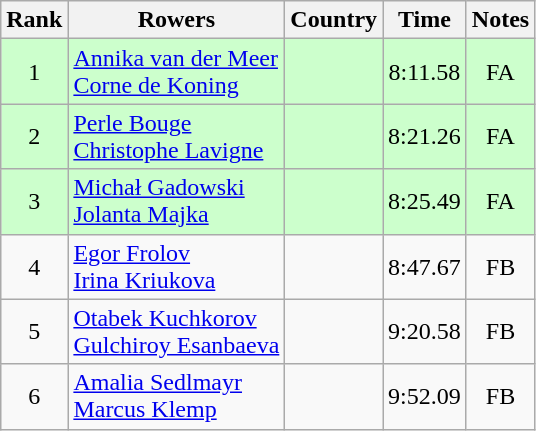<table class="wikitable" style="text-align:center">
<tr>
<th>Rank</th>
<th>Rowers</th>
<th>Country</th>
<th>Time</th>
<th>Notes</th>
</tr>
<tr bgcolor=ccffcc>
<td>1</td>
<td align="left"><a href='#'>Annika van der Meer</a><br><a href='#'>Corne de Koning</a></td>
<td align="left"></td>
<td>8:11.58</td>
<td>FA</td>
</tr>
<tr bgcolor=ccffcc>
<td>2</td>
<td align="left"><a href='#'>Perle Bouge</a><br><a href='#'>Christophe Lavigne</a></td>
<td align="left"></td>
<td>8:21.26</td>
<td>FA</td>
</tr>
<tr bgcolor=ccffcc>
<td>3</td>
<td align="left"><a href='#'>Michał Gadowski</a><br><a href='#'>Jolanta Majka</a></td>
<td align="left"></td>
<td>8:25.49</td>
<td>FA</td>
</tr>
<tr>
<td>4</td>
<td align="left"><a href='#'>Egor Frolov</a><br><a href='#'>Irina Kriukova</a></td>
<td align="left"></td>
<td>8:47.67</td>
<td>FB</td>
</tr>
<tr>
<td>5</td>
<td align="left"><a href='#'>Otabek Kuchkorov</a><br><a href='#'>Gulchiroy Esanbaeva</a></td>
<td align="left"></td>
<td>9:20.58</td>
<td>FB</td>
</tr>
<tr>
<td>6</td>
<td align="left"><a href='#'>Amalia Sedlmayr</a><br><a href='#'>Marcus Klemp</a></td>
<td align="left"></td>
<td>9:52.09</td>
<td>FB</td>
</tr>
</table>
